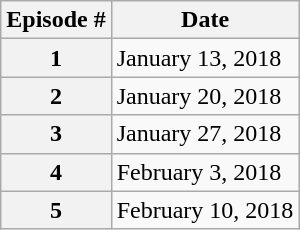<table class="wikitable">
<tr>
<th>Episode #</th>
<th>Date</th>
</tr>
<tr>
<th>1</th>
<td>January 13, 2018</td>
</tr>
<tr>
<th>2</th>
<td>January 20, 2018</td>
</tr>
<tr>
<th>3</th>
<td>January 27, 2018</td>
</tr>
<tr>
<th>4</th>
<td>February 3, 2018</td>
</tr>
<tr>
<th>5</th>
<td>February 10, 2018</td>
</tr>
</table>
